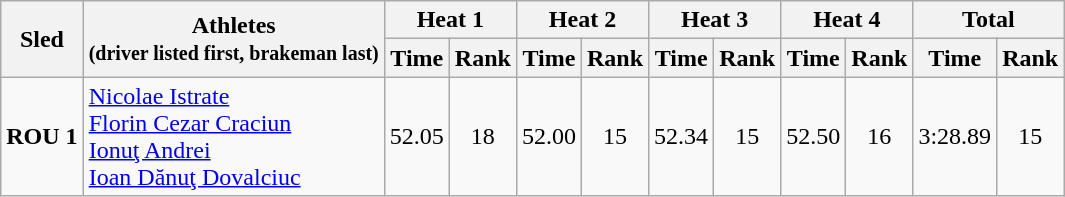<table class="wikitable" border="1">
<tr>
<th rowspan=2>Sled</th>
<th rowspan=2>Athletes<br><small>(driver listed first, brakeman last)</small></th>
<th colspan=2>Heat 1</th>
<th colspan=2>Heat 2</th>
<th colspan=2>Heat 3</th>
<th colspan=2>Heat 4</th>
<th colspan=2>Total</th>
</tr>
<tr>
<th>Time</th>
<th>Rank</th>
<th>Time</th>
<th>Rank</th>
<th>Time</th>
<th>Rank</th>
<th>Time</th>
<th>Rank</th>
<th>Time</th>
<th>Rank</th>
</tr>
<tr align=center>
<td><strong>ROU 1</strong></td>
<td align=left><a href='#'>Nicolae Istrate</a><br><a href='#'>Florin Cezar Craciun</a><br><a href='#'>Ionuţ Andrei</a><br><a href='#'>Ioan Dănuţ Dovalciuc</a></td>
<td>52.05</td>
<td align="center">18</td>
<td>52.00</td>
<td align="center">15</td>
<td>52.34</td>
<td align="center">15</td>
<td>52.50</td>
<td align="center">16</td>
<td>3:28.89</td>
<td align="center">15</td>
</tr>
</table>
